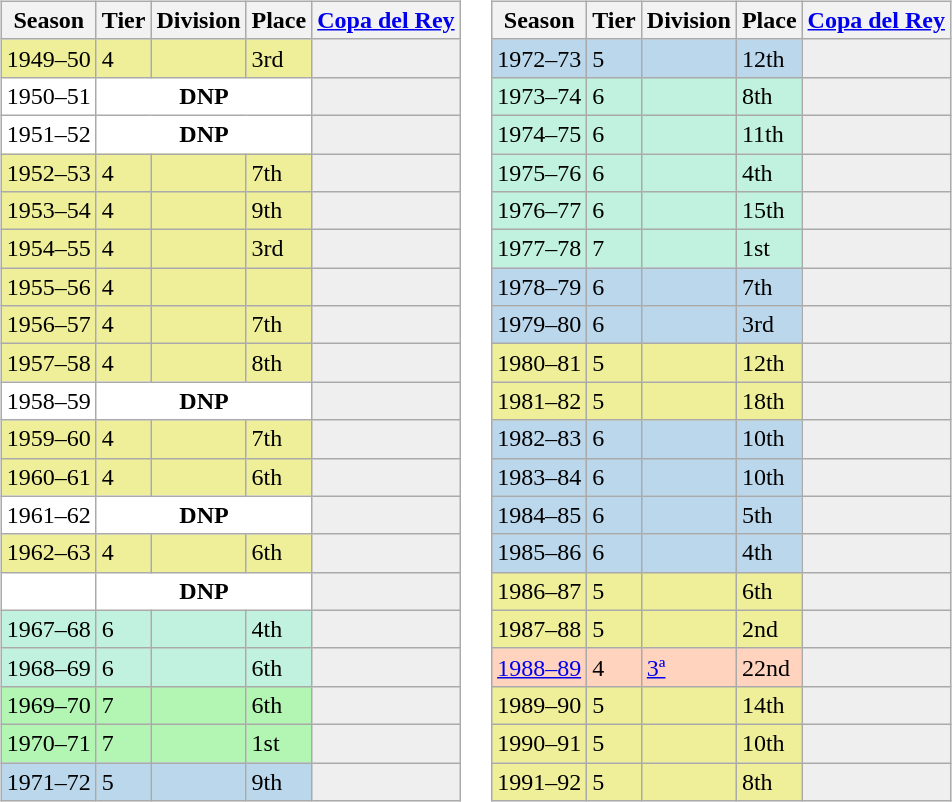<table>
<tr>
<td valign="top" width=0%><br><table class="wikitable">
<tr style="background:#f0f6fa;">
<th>Season</th>
<th>Tier</th>
<th>Division</th>
<th>Place</th>
<th><a href='#'>Copa del Rey</a></th>
</tr>
<tr>
<td style="background:#EFEF99;">1949–50</td>
<td style="background:#EFEF99;">4</td>
<td style="background:#EFEF99;"></td>
<td style="background:#EFEF99;">3rd</td>
<th style="background:#efefef;"></th>
</tr>
<tr>
<td style="background:#FFFFFF;">1950–51</td>
<th style="background:#FFFFFF;" colspan="3">DNP</th>
<th style="background:#efefef;"></th>
</tr>
<tr>
<td style="background:#FFFFFF;">1951–52</td>
<th style="background:#FFFFFF;" colspan="3">DNP</th>
<th style="background:#efefef;"></th>
</tr>
<tr>
<td style="background:#EFEF99;">1952–53</td>
<td style="background:#EFEF99;">4</td>
<td style="background:#EFEF99;"></td>
<td style="background:#EFEF99;">7th</td>
<th style="background:#efefef;"></th>
</tr>
<tr>
<td style="background:#EFEF99;">1953–54</td>
<td style="background:#EFEF99;">4</td>
<td style="background:#EFEF99;"></td>
<td style="background:#EFEF99;">9th</td>
<th style="background:#efefef;"></th>
</tr>
<tr>
<td style="background:#EFEF99;">1954–55</td>
<td style="background:#EFEF99;">4</td>
<td style="background:#EFEF99;"></td>
<td style="background:#EFEF99;">3rd</td>
<th style="background:#efefef;"></th>
</tr>
<tr>
<td style="background:#EFEF99;">1955–56</td>
<td style="background:#EFEF99;">4</td>
<td style="background:#EFEF99;"></td>
<td style="background:#EFEF99;"></td>
<th style="background:#efefef;"></th>
</tr>
<tr>
<td style="background:#EFEF99;">1956–57</td>
<td style="background:#EFEF99;">4</td>
<td style="background:#EFEF99;"></td>
<td style="background:#EFEF99;">7th</td>
<th style="background:#efefef;"></th>
</tr>
<tr>
<td style="background:#EFEF99;">1957–58</td>
<td style="background:#EFEF99;">4</td>
<td style="background:#EFEF99;"></td>
<td style="background:#EFEF99;">8th</td>
<th style="background:#efefef;"></th>
</tr>
<tr>
<td style="background:#FFFFFF;">1958–59</td>
<th style="background:#FFFFFF;" colspan="3">DNP</th>
<th style="background:#efefef;"></th>
</tr>
<tr>
<td style="background:#EFEF99;">1959–60</td>
<td style="background:#EFEF99;">4</td>
<td style="background:#EFEF99;"></td>
<td style="background:#EFEF99;">7th</td>
<th style="background:#efefef;"></th>
</tr>
<tr>
<td style="background:#EFEF99;">1960–61</td>
<td style="background:#EFEF99;">4</td>
<td style="background:#EFEF99;"></td>
<td style="background:#EFEF99;">6th</td>
<th style="background:#efefef;"></th>
</tr>
<tr>
<td style="background:#FFFFFF;">1961–62</td>
<th style="background:#FFFFFF;" colspan="3">DNP</th>
<th style="background:#efefef;"></th>
</tr>
<tr>
<td style="background:#EFEF99;">1962–63</td>
<td style="background:#EFEF99;">4</td>
<td style="background:#EFEF99;"></td>
<td style="background:#EFEF99;">6th</td>
<th style="background:#efefef;"></th>
</tr>
<tr>
<td style="background:#FFFFFF;"></td>
<th style="background:#FFFFFF;" colspan="3">DNP</th>
<th style="background:#efefef;"></th>
</tr>
<tr>
<td style="background:#C0F2DF;">1967–68</td>
<td style="background:#C0F2DF;">6</td>
<td style="background:#C0F2DF;"></td>
<td style="background:#C0F2DF;">4th</td>
<th style="background:#efefef;"></th>
</tr>
<tr>
<td style="background:#C0F2DF;">1968–69</td>
<td style="background:#C0F2DF;">6</td>
<td style="background:#C0F2DF;"></td>
<td style="background:#C0F2DF;">6th</td>
<th style="background:#efefef;"></th>
</tr>
<tr>
<td style="background:#B3F5B3;">1969–70</td>
<td style="background:#B3F5B3;">7</td>
<td style="background:#B3F5B3;"></td>
<td style="background:#B3F5B3;">6th</td>
<th style="background:#efefef;"></th>
</tr>
<tr>
<td style="background:#B3F5B3;">1970–71</td>
<td style="background:#B3F5B3;">7</td>
<td style="background:#B3F5B3;"></td>
<td style="background:#B3F5B3;">1st</td>
<th style="background:#efefef;"></th>
</tr>
<tr>
<td style="background:#BBD7EC;">1971–72</td>
<td style="background:#BBD7EC;">5</td>
<td style="background:#BBD7EC;"></td>
<td style="background:#BBD7EC;">9th</td>
<th style="background:#efefef;"></th>
</tr>
</table>
</td>
<td valign="top" width=0%><br><table class="wikitable">
<tr style="background:#f0f6fa;">
<th>Season</th>
<th>Tier</th>
<th>Division</th>
<th>Place</th>
<th><a href='#'>Copa del Rey</a></th>
</tr>
<tr>
<td style="background:#BBD7EC;">1972–73</td>
<td style="background:#BBD7EC;">5</td>
<td style="background:#BBD7EC;"></td>
<td style="background:#BBD7EC;">12th</td>
<th style="background:#efefef;"></th>
</tr>
<tr>
<td style="background:#C0F2DF;">1973–74</td>
<td style="background:#C0F2DF;">6</td>
<td style="background:#C0F2DF;"></td>
<td style="background:#C0F2DF;">8th</td>
<th style="background:#efefef;"></th>
</tr>
<tr>
<td style="background:#C0F2DF;">1974–75</td>
<td style="background:#C0F2DF;">6</td>
<td style="background:#C0F2DF;"></td>
<td style="background:#C0F2DF;">11th</td>
<th style="background:#efefef;"></th>
</tr>
<tr>
<td style="background:#C0F2DF;">1975–76</td>
<td style="background:#C0F2DF;">6</td>
<td style="background:#C0F2DF;"></td>
<td style="background:#C0F2DF;">4th</td>
<th style="background:#efefef;"></th>
</tr>
<tr>
<td style="background:#C0F2DF;">1976–77</td>
<td style="background:#C0F2DF;">6</td>
<td style="background:#C0F2DF;"></td>
<td style="background:#C0F2DF;">15th</td>
<th style="background:#efefef;"></th>
</tr>
<tr>
<td style="background:#C0F2DF;">1977–78</td>
<td style="background:#C0F2DF;">7</td>
<td style="background:#C0F2DF;"></td>
<td style="background:#C0F2DF;">1st</td>
<th style="background:#efefef;"></th>
</tr>
<tr>
<td style="background:#BBD7EC;">1978–79</td>
<td style="background:#BBD7EC;">6</td>
<td style="background:#BBD7EC;"></td>
<td style="background:#BBD7EC;">7th</td>
<th style="background:#efefef;"></th>
</tr>
<tr>
<td style="background:#BBD7EC;">1979–80</td>
<td style="background:#BBD7EC;">6</td>
<td style="background:#BBD7EC;"></td>
<td style="background:#BBD7EC;">3rd</td>
<th style="background:#efefef;"></th>
</tr>
<tr>
<td style="background:#EFEF99;">1980–81</td>
<td style="background:#EFEF99;">5</td>
<td style="background:#EFEF99;"></td>
<td style="background:#EFEF99;">12th</td>
<th style="background:#efefef;"></th>
</tr>
<tr>
<td style="background:#EFEF99;">1981–82</td>
<td style="background:#EFEF99;">5</td>
<td style="background:#EFEF99;"></td>
<td style="background:#EFEF99;">18th</td>
<th style="background:#efefef;"></th>
</tr>
<tr>
<td style="background:#BBD7EC;">1982–83</td>
<td style="background:#BBD7EC;">6</td>
<td style="background:#BBD7EC;"></td>
<td style="background:#BBD7EC;">10th</td>
<th style="background:#efefef;"></th>
</tr>
<tr>
<td style="background:#BBD7EC;">1983–84</td>
<td style="background:#BBD7EC;">6</td>
<td style="background:#BBD7EC;"></td>
<td style="background:#BBD7EC;">10th</td>
<th style="background:#efefef;"></th>
</tr>
<tr>
<td style="background:#BBD7EC;">1984–85</td>
<td style="background:#BBD7EC;">6</td>
<td style="background:#BBD7EC;"></td>
<td style="background:#BBD7EC;">5th</td>
<th style="background:#efefef;"></th>
</tr>
<tr>
<td style="background:#BBD7EC;">1985–86</td>
<td style="background:#BBD7EC;">6</td>
<td style="background:#BBD7EC;"></td>
<td style="background:#BBD7EC;">4th</td>
<th style="background:#efefef;"></th>
</tr>
<tr>
<td style="background:#EFEF99;">1986–87</td>
<td style="background:#EFEF99;">5</td>
<td style="background:#EFEF99;"></td>
<td style="background:#EFEF99;">6th</td>
<th style="background:#efefef;"></th>
</tr>
<tr>
<td style="background:#EFEF99;">1987–88</td>
<td style="background:#EFEF99;">5</td>
<td style="background:#EFEF99;"></td>
<td style="background:#EFEF99;">2nd</td>
<th style="background:#efefef;"></th>
</tr>
<tr>
<td style="background:#FFD3BD;"><a href='#'>1988–89</a></td>
<td style="background:#FFD3BD;">4</td>
<td style="background:#FFD3BD;"><a href='#'>3ª</a></td>
<td style="background:#FFD3BD;">22nd</td>
<th style="background:#efefef;"></th>
</tr>
<tr>
<td style="background:#EFEF99;">1989–90</td>
<td style="background:#EFEF99;">5</td>
<td style="background:#EFEF99;"></td>
<td style="background:#EFEF99;">14th</td>
<th style="background:#efefef;"></th>
</tr>
<tr>
<td style="background:#EFEF99;">1990–91</td>
<td style="background:#EFEF99;">5</td>
<td style="background:#EFEF99;"></td>
<td style="background:#EFEF99;">10th</td>
<th style="background:#efefef;"></th>
</tr>
<tr>
<td style="background:#EFEF99;">1991–92</td>
<td style="background:#EFEF99;">5</td>
<td style="background:#EFEF99;"></td>
<td style="background:#EFEF99;">8th</td>
<th style="background:#efefef;"></th>
</tr>
</table>
</td>
</tr>
</table>
